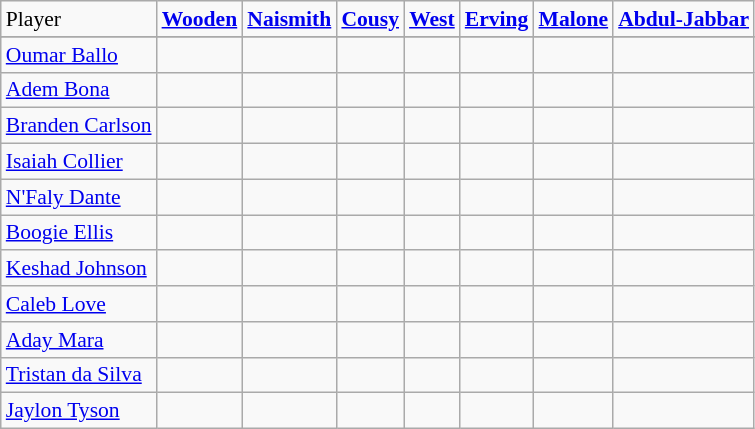<table class="wikitable" style="white-space:nowrap; font-size:90%;">
<tr>
<td>Player</td>
<td><strong><a href='#'>Wooden</a></strong></td>
<td><strong><a href='#'>Naismith</a></strong></td>
<td><strong><a href='#'>Cousy</a></strong></td>
<td><strong><a href='#'>West</a></strong></td>
<td><strong><a href='#'>Erving</a></strong></td>
<td><strong><a href='#'>Malone</a></strong></td>
<td><strong><a href='#'>Abdul-Jabbar</a></strong></td>
</tr>
<tr>
</tr>
<tr>
<td><a href='#'>Oumar Ballo</a></td>
<td></td>
<td></td>
<td></td>
<td></td>
<td></td>
<td></td>
<td></td>
</tr>
<tr>
<td><a href='#'>Adem Bona</a></td>
<td></td>
<td></td>
<td></td>
<td></td>
<td></td>
<td></td>
<td></td>
</tr>
<tr>
<td><a href='#'>Branden Carlson</a></td>
<td></td>
<td></td>
<td></td>
<td></td>
<td></td>
<td></td>
<td></td>
</tr>
<tr>
<td><a href='#'>Isaiah Collier</a></td>
<td></td>
<td></td>
<td></td>
<td></td>
<td></td>
<td></td>
<td></td>
</tr>
<tr>
<td><a href='#'>N'Faly Dante</a></td>
<td></td>
<td></td>
<td></td>
<td></td>
<td></td>
<td></td>
<td></td>
</tr>
<tr>
<td><a href='#'>Boogie Ellis</a></td>
<td></td>
<td></td>
<td></td>
<td></td>
<td></td>
<td></td>
<td></td>
</tr>
<tr>
<td><a href='#'>Keshad Johnson</a></td>
<td></td>
<td></td>
<td></td>
<td></td>
<td></td>
<td></td>
<td></td>
</tr>
<tr>
<td><a href='#'>Caleb Love</a></td>
<td></td>
<td></td>
<td></td>
<td></td>
<td></td>
<td></td>
<td></td>
</tr>
<tr>
<td><a href='#'>Aday Mara</a></td>
<td></td>
<td></td>
<td></td>
<td></td>
<td></td>
<td></td>
<td></td>
</tr>
<tr>
<td><a href='#'>Tristan da Silva</a></td>
<td></td>
<td></td>
<td></td>
<td></td>
<td></td>
<td></td>
<td></td>
</tr>
<tr>
<td><a href='#'>Jaylon Tyson</a></td>
<td></td>
<td></td>
<td></td>
<td></td>
<td></td>
<td></td>
<td></td>
</tr>
</table>
